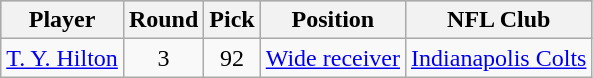<table class="wikitable" style="text-align:center;">
<tr style="background:#C0C0C0;">
<th>Player</th>
<th>Round</th>
<th>Pick</th>
<th>Position</th>
<th>NFL Club</th>
</tr>
<tr>
<td><a href='#'>T. Y. Hilton</a></td>
<td>3</td>
<td>92</td>
<td><a href='#'>Wide receiver</a></td>
<td><a href='#'>Indianapolis Colts</a></td>
</tr>
</table>
